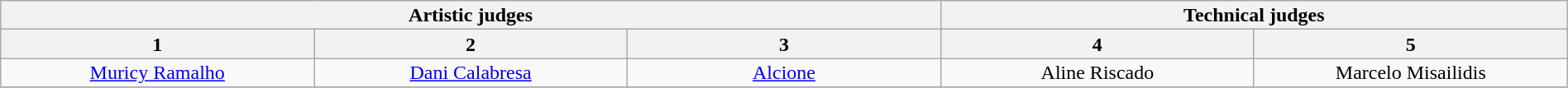<table class="wikitable" style="font-size:100%; line-height:16px; text-align:center" width="100%">
<tr>
<th colspan=3>Artistic judges</th>
<th colspan=2>Technical judges</th>
</tr>
<tr>
<th width="20.0%">1</th>
<th width="20.0%">2</th>
<th width="20.0%">3</th>
<th width="20.0%">4</th>
<th width="20.0%">5</th>
</tr>
<tr>
<td><a href='#'>Muricy Ramalho</a></td>
<td><a href='#'>Dani Calabresa</a></td>
<td><a href='#'>Alcione</a></td>
<td>Aline Riscado</td>
<td>Marcelo Misailidis</td>
</tr>
<tr>
</tr>
</table>
